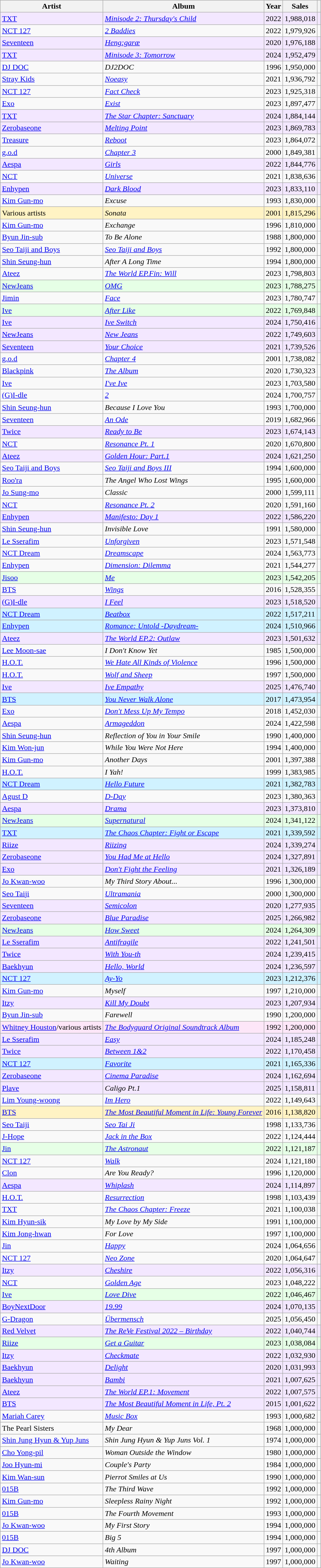<table class="wikitable sortable">
<tr>
<th>Artist</th>
<th>Album</th>
<th>Year</th>
<th>Sales<br></th>
<th class="unsortable"></th>
</tr>
<tr bgcolor="#F3E7FF">
<td><a href='#'>TXT</a></td>
<td><em><a href='#'>Minisode 2: Thursday's Child</a></em> </td>
<td>2022</td>
<td>1,988,018<br></td>
<td></td>
</tr>
<tr>
<td><a href='#'>NCT 127</a></td>
<td><em><a href='#'>2 Baddies</a></em></td>
<td>2022</td>
<td>1,979,926<br></td>
<td></td>
</tr>
<tr bgcolor="#F3E7FF">
<td><a href='#'>Seventeen</a></td>
<td><em><a href='#'>Heng:garæ</a></em> </td>
<td>2020</td>
<td>1,976,188<br></td>
<td></td>
</tr>
<tr bgcolor="#F3E7FF">
<td><a href='#'>TXT</a></td>
<td><em><a href='#'>Minisode 3: Tomorrow</a></em> </td>
<td>2024</td>
<td>1,952,479<br></td>
<td></td>
</tr>
<tr>
<td><a href='#'>DJ DOC</a></td>
<td><em>DJ2DOC</em></td>
<td>1996</td>
<td>1,950,000<br></td>
<td></td>
</tr>
<tr>
<td><a href='#'>Stray Kids</a></td>
<td><em><a href='#'>Noeasy</a></em></td>
<td>2021</td>
<td>1,936,792<br></td>
<td></td>
</tr>
<tr>
<td><a href='#'>NCT 127</a></td>
<td><em><a href='#'>Fact Check</a></em></td>
<td>2023</td>
<td>1,925,318<br></td>
<td></td>
</tr>
<tr>
<td><a href='#'>Exo</a></td>
<td><em><a href='#'>Exist</a></em></td>
<td>2023</td>
<td>1,897,477<br></td>
<td></td>
</tr>
<tr bgcolor="#F3E7FF">
<td><a href='#'>TXT</a></td>
<td><em><a href='#'>The Star Chapter: Sanctuary</a></em> </td>
<td>2024</td>
<td>1,884,144<br></td>
<td></td>
</tr>
<tr bgcolor="#F3E7FF">
<td><a href='#'>Zerobaseone</a></td>
<td><em><a href='#'>Melting Point</a></em> </td>
<td>2023</td>
<td>1,869,783<br></td>
<td></td>
</tr>
<tr>
<td><a href='#'>Treasure</a></td>
<td><em><a href='#'>Reboot</a></em></td>
<td>2023</td>
<td>1,864,072<br></td>
<td></td>
</tr>
<tr>
<td><a href='#'>g.o.d</a></td>
<td><em><a href='#'>Chapter 3</a></em></td>
<td>2000</td>
<td>1,849,381<br></td>
<td></td>
</tr>
<tr bgcolor="#F3E7FF">
<td><a href='#'>Aespa</a></td>
<td><em><a href='#'>Girls</a></em> </td>
<td>2022</td>
<td>1,844,776<br></td>
<td></td>
</tr>
<tr>
<td><a href='#'>NCT</a></td>
<td><em><a href='#'>Universe</a></em></td>
<td>2021</td>
<td>1,838,636<br></td>
<td></td>
</tr>
<tr bgcolor="#F3E7FF">
<td><a href='#'>Enhypen</a></td>
<td><em><a href='#'>Dark Blood</a></em> </td>
<td>2023</td>
<td>1,833,110<br></td>
<td></td>
</tr>
<tr>
<td><a href='#'>Kim Gun-mo</a></td>
<td><em>Excuse</em></td>
<td>1993</td>
<td>1,830,000<br></td>
<td></td>
</tr>
<tr bgcolor="#FFF3C4">
<td>Various artists</td>
<td><em>Sonata</em> </td>
<td>2001</td>
<td>1,815,296<br></td>
<td></td>
</tr>
<tr>
<td><a href='#'>Kim Gun-mo</a></td>
<td><em>Exchange</em></td>
<td>1996</td>
<td>1,810,000<br></td>
<td></td>
</tr>
<tr>
<td><a href='#'>Byun Jin-sub</a></td>
<td><em>To Be Alone</em></td>
<td>1988</td>
<td>1,800,000<br></td>
<td></td>
</tr>
<tr>
<td><a href='#'>Seo Taiji and Boys</a></td>
<td><em><a href='#'>Seo Taiji and Boys</a></em></td>
<td>1992</td>
<td>1,800,000<br></td>
<td></td>
</tr>
<tr>
<td><a href='#'>Shin Seung-hun</a></td>
<td><em>After A Long Time</em></td>
<td>1994</td>
<td>1,800,000<br></td>
<td></td>
</tr>
<tr>
<td><a href='#'>Ateez</a></td>
<td><em><a href='#'>The World EP.Fin: Will</a></em></td>
<td>2023</td>
<td>1,798,803<br></td>
<td></td>
</tr>
<tr bgcolor="#E6FFE6">
<td><a href='#'>NewJeans</a></td>
<td><em><a href='#'>OMG</a></em> </td>
<td>2023</td>
<td>1,788,275<br></td>
<td></td>
</tr>
<tr>
<td><a href='#'>Jimin</a></td>
<td><em><a href='#'>Face</a></em></td>
<td>2023</td>
<td>1,780,747<br></td>
<td></td>
</tr>
<tr bgcolor="#E6FFE6">
<td><a href='#'>Ive</a></td>
<td><em><a href='#'>After Like</a></em> </td>
<td>2022</td>
<td>1,769,848<br></td>
<td></td>
</tr>
<tr bgcolor="#F3E7FF">
<td><a href='#'>Ive</a></td>
<td><em><a href='#'>Ive Switch</a></em> </td>
<td>2024</td>
<td>1,750,416<br></td>
<td></td>
</tr>
<tr bgcolor="#F3E7FF">
<td><a href='#'>NewJeans</a></td>
<td><em><a href='#'>New Jeans</a></em> </td>
<td>2022</td>
<td>1,749,603<br></td>
<td></td>
</tr>
<tr bgcolor="#F3E7FF">
<td><a href='#'>Seventeen</a></td>
<td><em><a href='#'>Your Choice</a></em> </td>
<td>2021</td>
<td>1,739,526<br></td>
<td></td>
</tr>
<tr>
<td><a href='#'>g.o.d</a></td>
<td><em><a href='#'>Chapter 4</a></em></td>
<td>2001</td>
<td>1,738,082<br></td>
<td></td>
</tr>
<tr>
<td><a href='#'>Blackpink</a></td>
<td><em><a href='#'>The Album</a></em></td>
<td>2020</td>
<td>1,730,323<br></td>
<td></td>
</tr>
<tr>
<td><a href='#'>Ive</a></td>
<td><em><a href='#'>I've Ive</a></em></td>
<td>2023</td>
<td>1,703,580<br></td>
<td></td>
</tr>
<tr>
<td><a href='#'>(G)I-dle</a></td>
<td><em><a href='#'>2</a></em></td>
<td>2024</td>
<td>1,700,757<br></td>
<td></td>
</tr>
<tr>
<td><a href='#'>Shin Seung-hun</a></td>
<td><em>Because I Love You</em></td>
<td>1993</td>
<td>1,700,000<br></td>
<td></td>
</tr>
<tr>
<td><a href='#'>Seventeen</a></td>
<td><em><a href='#'>An Ode</a></em></td>
<td>2019</td>
<td>1,682,966<br></td>
<td></td>
</tr>
<tr bgcolor="#F3E7FF">
<td><a href='#'>Twice</a></td>
<td><em><a href='#'>Ready to Be</a></em> </td>
<td>2023</td>
<td>1,674,143<br></td>
<td></td>
</tr>
<tr>
<td><a href='#'>NCT</a></td>
<td><em><a href='#'>Resonance Pt. 1</a></em></td>
<td>2020</td>
<td>1,670,800<br></td>
<td></td>
</tr>
<tr bgcolor="#F3E7FF">
<td><a href='#'>Ateez</a></td>
<td><em><a href='#'>Golden Hour: Part.1</a></em> </td>
<td>2024</td>
<td>1,621,250<br></td>
<td></td>
</tr>
<tr>
<td><a href='#'>Seo Taiji and Boys</a></td>
<td><em><a href='#'>Seo Taiji and Boys III</a></em></td>
<td>1994</td>
<td>1,600,000<br></td>
<td></td>
</tr>
<tr>
<td><a href='#'>Roo'ra</a></td>
<td><em>The Angel Who Lost Wings</em></td>
<td>1995</td>
<td>1,600,000<br></td>
<td></td>
</tr>
<tr>
<td><a href='#'>Jo Sung-mo</a></td>
<td><em>Classic</em></td>
<td>2000</td>
<td>1,599,111<br></td>
<td></td>
</tr>
<tr>
<td><a href='#'>NCT</a></td>
<td><em><a href='#'>Resonance Pt. 2</a></em></td>
<td>2020</td>
<td>1,591,160<br></td>
<td></td>
</tr>
<tr bgcolor="#F3E7FF">
<td><a href='#'>Enhypen</a></td>
<td><em><a href='#'>Manifesto: Day 1</a></em> </td>
<td>2022</td>
<td>1,586,220<br></td>
<td></td>
</tr>
<tr>
<td><a href='#'>Shin Seung-hun</a></td>
<td><em>Invisible Love</em></td>
<td>1991</td>
<td>1,580,000<br></td>
<td></td>
</tr>
<tr>
<td><a href='#'>Le Sserafim</a></td>
<td><em><a href='#'>Unforgiven</a></em></td>
<td>2023</td>
<td>1,571,548<br></td>
<td></td>
</tr>
<tr>
<td><a href='#'>NCT Dream</a></td>
<td><a href='#'><em>Dreamscape</em></a></td>
<td>2024</td>
<td>1,563,773<br></td>
<td></td>
</tr>
<tr>
<td><a href='#'>Enhypen</a></td>
<td><em><a href='#'>Dimension: Dilemma</a></em></td>
<td>2021</td>
<td>1,544,277<br></td>
<td></td>
</tr>
<tr bgcolor="#E6FFE6">
<td><a href='#'>Jisoo</a></td>
<td><em><a href='#'>Me</a></em> </td>
<td>2023</td>
<td>1,542,205<br></td>
<td></td>
</tr>
<tr>
<td><a href='#'>BTS</a></td>
<td><em><a href='#'>Wings</a></em></td>
<td>2016</td>
<td>1,528,355<br></td>
<td></td>
</tr>
<tr bgcolor="#F3E7FF">
<td><a href='#'>(G)I-dle</a></td>
<td><em><a href='#'>I Feel</a></em> </td>
<td>2023</td>
<td>1,518,520<br></td>
<td></td>
</tr>
<tr bgcolor="#D0F2FF">
<td><a href='#'>NCT Dream</a></td>
<td><em><a href='#'>Beatbox</a></em> </td>
<td>2022</td>
<td>1,517,211<br></td>
<td></td>
</tr>
<tr bgcolor="#D0F2FF">
<td><a href='#'>Enhypen</a></td>
<td><em><a href='#'>Romance: Untold -Daydream-</a></em>  </td>
<td>2024</td>
<td>1,510,966<br></td>
<td></td>
</tr>
<tr bgcolor="#F3E7FF">
<td><a href='#'>Ateez</a></td>
<td><em><a href='#'>The World EP.2: Outlaw</a></em> </td>
<td>2023</td>
<td>1,501,632<br></td>
<td></td>
</tr>
<tr>
<td><a href='#'>Lee Moon-sae</a></td>
<td><em>I Don't Know Yet</em></td>
<td>1985</td>
<td>1,500,000<br></td>
<td></td>
</tr>
<tr>
<td><a href='#'>H.O.T.</a></td>
<td><em><a href='#'>We Hate All Kinds of Violence</a></em></td>
<td>1996</td>
<td>1,500,000<br></td>
<td></td>
</tr>
<tr>
<td><a href='#'>H.O.T.</a></td>
<td><em><a href='#'>Wolf and Sheep</a></em></td>
<td>1997</td>
<td>1,500,000<br></td>
<td></td>
</tr>
<tr bgcolor="#F3E7FF">
<td><a href='#'>Ive</a></td>
<td><em><a href='#'>Ive Empathy</a> </em></td>
<td>2025</td>
<td>1,476,740<br></td>
<td></td>
</tr>
<tr bgcolor="#D0F2FF">
<td><a href='#'>BTS</a></td>
<td><em><a href='#'>You Never Walk Alone</a></em> </td>
<td>2017</td>
<td>1,473,954<br></td>
<td></td>
</tr>
<tr>
<td><a href='#'>Exo</a></td>
<td><em><a href='#'>Don't Mess Up My Tempo</a></em></td>
<td>2018</td>
<td>1,452,030<br></td>
<td></td>
</tr>
<tr>
<td><a href='#'>Aespa</a></td>
<td><em><a href='#'>Armageddon</a></em></td>
<td>2024</td>
<td>1,422,598<br></td>
<td></td>
</tr>
<tr>
<td><a href='#'>Shin Seung-hun</a></td>
<td><em>Reflection of You in Your Smile</em></td>
<td>1990</td>
<td>1,400,000<br></td>
<td></td>
</tr>
<tr>
<td><a href='#'>Kim Won-jun</a></td>
<td><em>While You Were Not Here</em></td>
<td>1994</td>
<td>1,400,000<br></td>
<td></td>
</tr>
<tr>
<td><a href='#'>Kim Gun-mo</a></td>
<td><em>Another Days</em></td>
<td>2001</td>
<td>1,397,388<br></td>
<td></td>
</tr>
<tr>
<td><a href='#'>H.O.T.</a></td>
<td><em>I Yah!</em></td>
<td>1999</td>
<td>1,383,985<br></td>
<td></td>
</tr>
<tr bgcolor="#D0F2FF">
<td><a href='#'>NCT Dream</a></td>
<td><em><a href='#'>Hello Future</a></em> </td>
<td>2021</td>
<td>1,382,783<br></td>
<td></td>
</tr>
<tr>
<td><a href='#'>Agust D</a></td>
<td><em><a href='#'>D-Day</a></em></td>
<td>2023</td>
<td>1,380,363<br></td>
<td></td>
</tr>
<tr bgcolor="#F3E7FF">
<td><a href='#'>Aespa</a></td>
<td><em><a href='#'>Drama</a></em> </td>
<td>2023</td>
<td>1,373,810<br></td>
<td></td>
</tr>
<tr bgcolor="#E6FFE6">
<td><a href='#'>NewJeans</a></td>
<td><em><a href='#'>Supernatural</a></em> </td>
<td>2024</td>
<td>1,341,122<br></td>
<td></td>
</tr>
<tr bgcolor="#D0F2FF">
<td><a href='#'>TXT</a></td>
<td><em><a href='#'>The Chaos Chapter: Fight or Escape</a></em> </td>
<td>2021</td>
<td>1,339,592<br></td>
<td></td>
</tr>
<tr bgcolor="#F3E7FF">
<td><a href='#'>Riize</a></td>
<td><em><a href='#'>Riizing</a></em> </td>
<td>2024</td>
<td>1,339,274<br></td>
<td></td>
</tr>
<tr bgcolor="#F3E7FF">
<td><a href='#'>Zerobaseone</a></td>
<td><em><a href='#'>You Had Me at Hello</a></em> </td>
<td>2024</td>
<td>1,327,891<br></td>
<td></td>
</tr>
<tr bgcolor="#F3E7FF">
<td><a href='#'>Exo</a></td>
<td><em><a href='#'>Don't Fight the Feeling</a></em> </td>
<td>2021</td>
<td>1,326,189<br></td>
<td></td>
</tr>
<tr>
<td><a href='#'>Jo Kwan-woo</a></td>
<td><em>My Third Story About...</em></td>
<td>1996</td>
<td>1,300,000<br></td>
<td></td>
</tr>
<tr>
<td><a href='#'>Seo Taiji</a></td>
<td><em><a href='#'>Ultramania</a></em></td>
<td>2000</td>
<td>1,300,000<br></td>
<td></td>
</tr>
<tr bgcolor="#F3E7FF">
<td><a href='#'>Seventeen</a></td>
<td><em><a href='#'>Semicolon</a></em> </td>
<td>2020</td>
<td>1,277,935<br></td>
<td></td>
</tr>
<tr bgcolor="#F3E7FF">
<td><a href='#'>Zerobaseone</a></td>
<td><em><a href='#'>Blue Paradise</a></em> </td>
<td>2025</td>
<td>1,266,982<br></td>
<td></td>
</tr>
<tr bgcolor="#E6FFE6">
<td><a href='#'>NewJeans</a></td>
<td><em><a href='#'>How Sweet</a></em> </td>
<td>2024</td>
<td>1,264,309<br></td>
<td></td>
</tr>
<tr bgcolor="#F3E7FF">
<td><a href='#'>Le Sserafim</a></td>
<td><em><a href='#'>Antifragile</a></em> </td>
<td>2022</td>
<td>1,241,501<br></td>
<td></td>
</tr>
<tr bgcolor="#F3E7FF">
<td><a href='#'>Twice</a></td>
<td><em><a href='#'>With You-th</a></em> </td>
<td>2024</td>
<td>1,239,415<br></td>
<td></td>
</tr>
<tr bgcolor="#F3E7FF">
<td><a href='#'>Baekhyun</a></td>
<td><em><a href='#'>Hello, World</a></em> </td>
<td>2024</td>
<td>1,236,597<br></td>
<td></td>
</tr>
<tr bgcolor="#D0F2FF">
<td><a href='#'>NCT 127</a></td>
<td><em><a href='#'>Ay-Yo</a></em> </td>
<td>2023</td>
<td>1,212,376<br></td>
<td></td>
</tr>
<tr>
<td><a href='#'>Kim Gun-mo</a></td>
<td><em>Myself</em></td>
<td>1997</td>
<td>1,210,000<br></td>
<td></td>
</tr>
<tr bgcolor="#F3E7FF">
<td><a href='#'>Itzy</a></td>
<td><em><a href='#'>Kill My Doubt</a></em> </td>
<td>2023</td>
<td>1,207,934<br></td>
<td></td>
</tr>
<tr>
<td><a href='#'>Byun Jin-sub</a></td>
<td><em>Farewell</em></td>
<td>1990</td>
<td>1,200,000<br></td>
<td></td>
</tr>
<tr bgcolor="#FDE6F8">
<td><a href='#'>Whitney Houston</a>/various artists</td>
<td><em><a href='#'>The Bodyguard Original Soundtrack Album</a></em> </td>
<td>1992</td>
<td>1,200,000<br></td>
<td></td>
</tr>
<tr bgcolor="#F3E7FF">
<td><a href='#'>Le Sserafim</a></td>
<td><em><a href='#'>Easy</a></em> </td>
<td>2024</td>
<td>1,185,248<br></td>
<td></td>
</tr>
<tr bgcolor="#F3E7FF">
<td><a href='#'>Twice</a></td>
<td><em><a href='#'>Between 1&2</a></em> </td>
<td>2022</td>
<td>1,170,458<br></td>
<td></td>
</tr>
<tr bgcolor="#D0F2FF">
<td><a href='#'>NCT 127</a></td>
<td><em><a href='#'>Favorite</a></em> </td>
<td>2021</td>
<td>1,165,336<br></td>
<td></td>
</tr>
<tr bgcolor="#F3E7FF">
<td><a href='#'>Zerobaseone</a></td>
<td><em><a href='#'>Cinema Paradise</a></em> </td>
<td>2024</td>
<td>1,162,694<br></td>
<td></td>
</tr>
<tr bgcolor="#F3E7FF">
<td><a href='#'>Plave</a></td>
<td><em>Caligo Pt.1</em> </td>
<td>2025</td>
<td>1,158,811<br></td>
<td></td>
</tr>
<tr>
<td><a href='#'>Lim Young-woong</a></td>
<td><em><a href='#'>Im Hero</a></em></td>
<td>2022</td>
<td>1,149,643<br></td>
<td></td>
</tr>
<tr bgcolor="#FFF3C4">
<td><a href='#'>BTS</a></td>
<td><em><a href='#'>The Most Beautiful Moment in Life: Young Forever</a></em> </td>
<td>2016</td>
<td>1,138,820<br></td>
<td></td>
</tr>
<tr>
<td><a href='#'>Seo Taiji</a></td>
<td><em><a href='#'>Seo Tai Ji</a></em></td>
<td>1998</td>
<td>1,133,736<br></td>
<td></td>
</tr>
<tr>
<td><a href='#'>J-Hope</a></td>
<td><em><a href='#'>Jack in the Box</a></em></td>
<td>2022</td>
<td>1,124,444<br></td>
<td></td>
</tr>
<tr bgcolor="#E6FFE6">
<td><a href='#'>Jin</a></td>
<td><em><a href='#'>The Astronaut</a></em> </td>
<td>2022</td>
<td>1,121,187<br></td>
<td></td>
</tr>
<tr>
<td><a href='#'>NCT 127</a></td>
<td><em><a href='#'>Walk</a></em></td>
<td>2024</td>
<td>1,121,180<br></td>
<td></td>
</tr>
<tr>
<td><a href='#'>Clon</a></td>
<td><em>Are You Ready?</em></td>
<td>1996</td>
<td>1,120,000<br></td>
<td></td>
</tr>
<tr bgcolor="#F3E7FF">
<td><a href='#'>Aespa</a></td>
<td><em><a href='#'>Whiplash</a></em> </td>
<td>2024</td>
<td>1,114,897<br></td>
<td></td>
</tr>
<tr>
<td><a href='#'>H.O.T.</a></td>
<td><em><a href='#'>Resurrection</a></em></td>
<td>1998</td>
<td>1,103,439<br></td>
<td></td>
</tr>
<tr>
<td><a href='#'>TXT</a></td>
<td><em><a href='#'>The Chaos Chapter: Freeze</a></em></td>
<td>2021</td>
<td>1,100,038<br></td>
<td></td>
</tr>
<tr>
<td><a href='#'>Kim Hyun-sik</a></td>
<td><em>My Love by My Side</em></td>
<td>1991</td>
<td>1,100,000<br></td>
<td></td>
</tr>
<tr>
<td><a href='#'>Kim Jong-hwan</a></td>
<td><em>For Love</em></td>
<td>1997</td>
<td>1,100,000<br></td>
<td></td>
</tr>
<tr>
<td><a href='#'>Jin</a></td>
<td><a href='#'><em>Happy</em></a></td>
<td>2024</td>
<td>1,064,656<br></td>
<td></td>
</tr>
<tr>
<td><a href='#'>NCT 127</a></td>
<td><em><a href='#'>Neo Zone</a></em></td>
<td>2020</td>
<td>1,064,647<br></td>
<td></td>
</tr>
<tr bgcolor="#F3E7FF">
<td><a href='#'>Itzy</a></td>
<td><em><a href='#'>Cheshire</a></em> </td>
<td>2022</td>
<td>1,056,316<br></td>
<td></td>
</tr>
<tr>
<td><a href='#'>NCT</a></td>
<td><em><a href='#'>Golden Age</a></em></td>
<td>2023</td>
<td>1,048,222<br></td>
<td></td>
</tr>
<tr bgcolor="#E6FFE6">
<td><a href='#'>Ive</a></td>
<td><em><a href='#'>Love Dive</a></em> </td>
<td>2022</td>
<td>1,046,467<br></td>
<td></td>
</tr>
<tr bgcolor="#F3E7FF">
<td><a href='#'>BoyNextDoor</a></td>
<td><em><a href='#'>19.99</a> </em></td>
<td>2024</td>
<td>1,070,135<br></td>
<td></td>
</tr>
<tr>
<td><a href='#'>G-Dragon</a></td>
<td><em><a href='#'>Übermensch</a></em></td>
<td>2025</td>
<td>1,056,450<br></td>
<td></td>
</tr>
<tr bgcolor="#F3E7FF">
<td><a href='#'>Red Velvet</a></td>
<td><em><a href='#'>The ReVe Festival 2022 – Birthday</a></em> </td>
<td>2022</td>
<td>1,040,744<br></td>
<td></td>
</tr>
<tr bgcolor="#E6FFE6">
<td><a href='#'>Riize</a></td>
<td><em><a href='#'>Get a Guitar</a></em> </td>
<td>2023</td>
<td>1,038,084<br></td>
<td></td>
</tr>
<tr bgcolor="#F3E7FF">
<td><a href='#'>Itzy</a></td>
<td><em><a href='#'>Checkmate</a></em> </td>
<td>2022</td>
<td>1,032,930<br></td>
<td></td>
</tr>
<tr bgcolor="#F3E7FF">
<td><a href='#'>Baekhyun</a></td>
<td><em><a href='#'>Delight</a></em> </td>
<td>2020</td>
<td>1,031,993<br></td>
<td></td>
</tr>
<tr bgcolor="#F3E7FF">
<td><a href='#'>Baekhyun</a></td>
<td><em><a href='#'>Bambi</a></em> </td>
<td>2021</td>
<td>1,007,625<br></td>
<td></td>
</tr>
<tr bgcolor="#F3E7FF">
<td><a href='#'>Ateez</a></td>
<td><em><a href='#'>The World EP.1: Movement</a></em> </td>
<td>2022</td>
<td>1,007,575<br></td>
<td></td>
</tr>
<tr bgcolor="#F3E7FF">
<td><a href='#'>BTS</a></td>
<td><em><a href='#'>The Most Beautiful Moment in Life, Pt. 2</a></em> </td>
<td>2015</td>
<td>1,001,622<br></td>
<td></td>
</tr>
<tr>
<td><a href='#'>Mariah Carey</a></td>
<td><em><a href='#'>Music Box</a></em></td>
<td>1993</td>
<td>1,000,682<br></td>
<td></td>
</tr>
<tr>
<td>The Pearl Sisters</td>
<td><em>My Dear</em></td>
<td>1968</td>
<td>1,000,000<br></td>
<td></td>
</tr>
<tr>
<td><a href='#'>Shin Jung Hyun & Yup Juns</a></td>
<td><em>Shin Jung Hyun & Yup Juns Vol. 1</em></td>
<td>1974</td>
<td>1,000,000<br></td>
<td></td>
</tr>
<tr>
<td><a href='#'>Cho Yong-pil</a></td>
<td><em>Woman Outside the Window</em></td>
<td>1980</td>
<td>1,000,000<br></td>
<td></td>
</tr>
<tr>
<td><a href='#'>Joo Hyun-mi</a></td>
<td><em>Couple's Party</em></td>
<td>1984</td>
<td>1,000,000<br></td>
<td></td>
</tr>
<tr>
<td><a href='#'>Kim Wan-sun</a></td>
<td><em>Pierrot Smiles at Us</em></td>
<td>1990</td>
<td>1,000,000<br></td>
<td></td>
</tr>
<tr>
<td><a href='#'>015B</a></td>
<td><em>The Third Wave</em></td>
<td>1992</td>
<td>1,000,000<br></td>
<td></td>
</tr>
<tr>
<td><a href='#'>Kim Gun-mo</a></td>
<td><em>Sleepless Rainy Night</em></td>
<td>1992</td>
<td>1,000,000<br></td>
<td></td>
</tr>
<tr>
<td><a href='#'>015B</a></td>
<td><em>The Fourth Movement</em></td>
<td>1993</td>
<td>1,000,000<br></td>
<td></td>
</tr>
<tr>
<td><a href='#'>Jo Kwan-woo</a></td>
<td><em>My First Story</em></td>
<td>1994</td>
<td>1,000,000<br></td>
<td></td>
</tr>
<tr>
<td><a href='#'>015B</a></td>
<td><em>Big 5</em></td>
<td>1994</td>
<td>1,000,000<br></td>
<td></td>
</tr>
<tr>
<td><a href='#'>DJ DOC</a></td>
<td><em>4th Album</em></td>
<td>1997</td>
<td>1,000,000<br></td>
<td></td>
</tr>
<tr>
<td><a href='#'>Jo Kwan-woo</a></td>
<td><em>Waiting</em></td>
<td>1997</td>
<td>1,000,000<br></td>
<td></td>
</tr>
</table>
